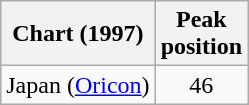<table class="wikitable sortable plainrowheaders">
<tr>
<th scope="col">Chart (1997)</th>
<th scope="col">Peak<br>position</th>
</tr>
<tr>
<td>Japan (<a href='#'>Oricon</a>)</td>
<td style="text-align:center;">46</td>
</tr>
</table>
